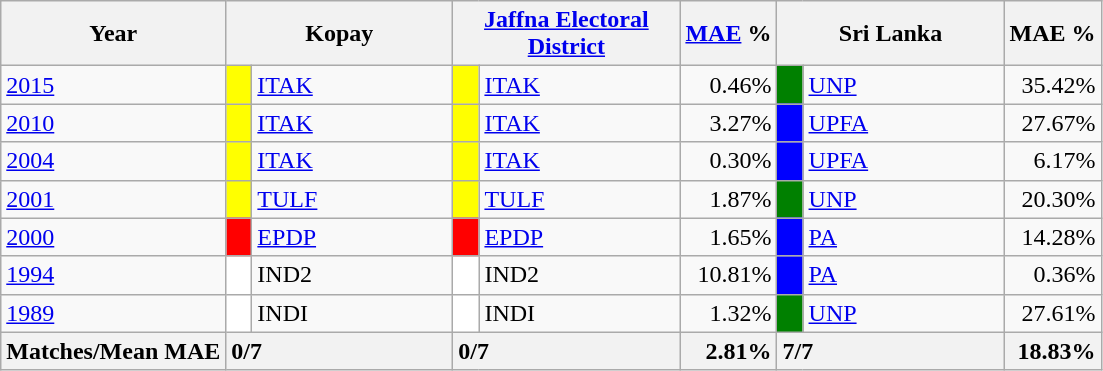<table class="wikitable">
<tr>
<th>Year</th>
<th colspan="2" width="144px">Kopay</th>
<th colspan="2" width="144px"><a href='#'>Jaffna Electoral District</a></th>
<th><a href='#'>MAE</a> %</th>
<th colspan="2" width="144px">Sri Lanka</th>
<th>MAE %</th>
</tr>
<tr>
<td><a href='#'>2015</a></td>
<td style="background-color:yellow;" width="10px"></td>
<td style="text-align:left;"><a href='#'>ITAK</a></td>
<td style="background-color:yellow;" width="10px"></td>
<td style="text-align:left;"><a href='#'>ITAK</a></td>
<td style="text-align:right;">0.46%</td>
<td style="background-color:green;" width="10px"></td>
<td style="text-align:left;"><a href='#'>UNP</a></td>
<td style="text-align:right;">35.42%</td>
</tr>
<tr>
<td><a href='#'>2010</a></td>
<td style="background-color:yellow;" width="10px"></td>
<td style="text-align:left;"><a href='#'>ITAK</a></td>
<td style="background-color:yellow;" width="10px"></td>
<td style="text-align:left;"><a href='#'>ITAK</a></td>
<td style="text-align:right;">3.27%</td>
<td style="background-color:blue;" width="10px"></td>
<td style="text-align:left;"><a href='#'>UPFA</a></td>
<td style="text-align:right;">27.67%</td>
</tr>
<tr>
<td><a href='#'>2004</a></td>
<td style="background-color:yellow;" width="10px"></td>
<td style="text-align:left;"><a href='#'>ITAK</a></td>
<td style="background-color:yellow;" width="10px"></td>
<td style="text-align:left;"><a href='#'>ITAK</a></td>
<td style="text-align:right;">0.30%</td>
<td style="background-color:blue;" width="10px"></td>
<td style="text-align:left;"><a href='#'>UPFA</a></td>
<td style="text-align:right;">6.17%</td>
</tr>
<tr>
<td><a href='#'>2001</a></td>
<td style="background-color:yellow;" width="10px"></td>
<td style="text-align:left;"><a href='#'>TULF</a></td>
<td style="background-color:yellow;" width="10px"></td>
<td style="text-align:left;"><a href='#'>TULF</a></td>
<td style="text-align:right;">1.87%</td>
<td style="background-color:green;" width="10px"></td>
<td style="text-align:left;"><a href='#'>UNP</a></td>
<td style="text-align:right;">20.30%</td>
</tr>
<tr>
<td><a href='#'>2000</a></td>
<td style="background-color:red;" width="10px"></td>
<td style="text-align:left;"><a href='#'>EPDP</a></td>
<td style="background-color:red;" width="10px"></td>
<td style="text-align:left;"><a href='#'>EPDP</a></td>
<td style="text-align:right;">1.65%</td>
<td style="background-color:blue;" width="10px"></td>
<td style="text-align:left;"><a href='#'>PA</a></td>
<td style="text-align:right;">14.28%</td>
</tr>
<tr>
<td><a href='#'>1994</a></td>
<td style="background-color:white;" width="10px"></td>
<td style="text-align:left;">IND2</td>
<td style="background-color:white;" width="10px"></td>
<td style="text-align:left;">IND2</td>
<td style="text-align:right;">10.81%</td>
<td style="background-color:blue;" width="10px"></td>
<td style="text-align:left;"><a href='#'>PA</a></td>
<td style="text-align:right;">0.36%</td>
</tr>
<tr>
<td><a href='#'>1989</a></td>
<td style="background-color:white;" width="10px"></td>
<td style="text-align:left;">INDI</td>
<td style="background-color:white;" width="10px"></td>
<td style="text-align:left;">INDI</td>
<td style="text-align:right;">1.32%</td>
<td style="background-color:green;" width="10px"></td>
<td style="text-align:left;"><a href='#'>UNP</a></td>
<td style="text-align:right;">27.61%</td>
</tr>
<tr>
<th>Matches/Mean MAE</th>
<th style="text-align:left;"colspan="2" width="144px">0/7</th>
<th style="text-align:left;"colspan="2" width="144px">0/7</th>
<th style="text-align:right;">2.81%</th>
<th style="text-align:left;"colspan="2" width="144px">7/7</th>
<th style="text-align:right;">18.83%</th>
</tr>
</table>
